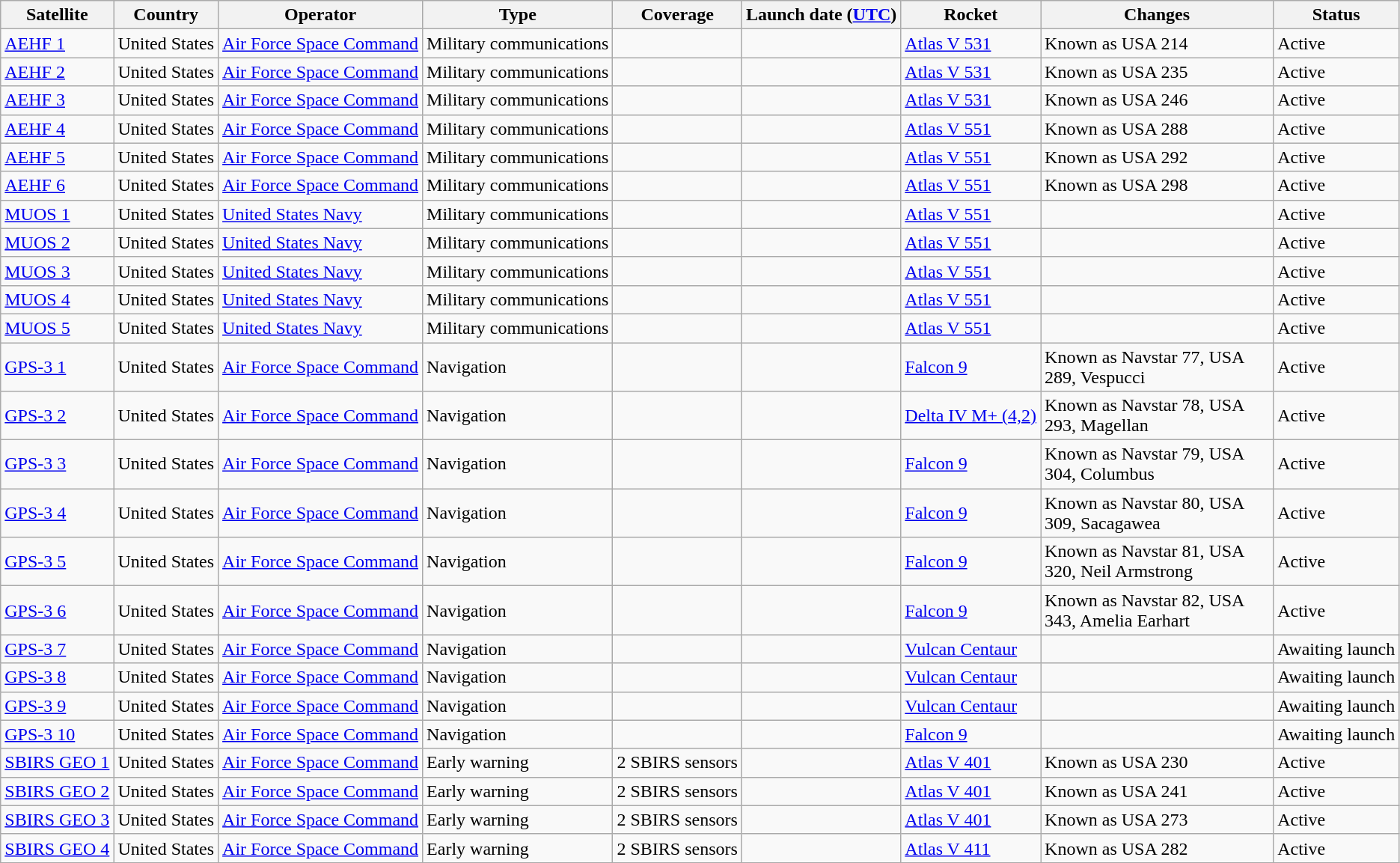<table class="wikitable sortable" border="1"}>
<tr>
<th>Satellite</th>
<th>Country</th>
<th>Operator</th>
<th>Type</th>
<th>Coverage </th>
<th>Launch date  (<a href='#'>UTC</a>) </th>
<th>Rocket</th>
<th width="200pt">Changes</th>
<th>Status </th>
</tr>
<tr>
<td><a href='#'>AEHF 1</a></td>
<td>United States</td>
<td><a href='#'>Air Force Space Command</a></td>
<td>Military communications</td>
<td></td>
<td></td>
<td><a href='#'>Atlas V 531</a></td>
<td>Known as USA 214</td>
<td>Active</td>
</tr>
<tr>
<td><a href='#'>AEHF 2</a></td>
<td>United States</td>
<td><a href='#'>Air Force Space Command</a></td>
<td>Military communications</td>
<td></td>
<td></td>
<td><a href='#'>Atlas V 531</a></td>
<td>Known as USA 235</td>
<td>Active</td>
</tr>
<tr>
<td><a href='#'>AEHF 3</a></td>
<td>United States</td>
<td><a href='#'>Air Force Space Command</a></td>
<td>Military communications</td>
<td></td>
<td></td>
<td><a href='#'>Atlas V 531</a></td>
<td>Known as USA 246</td>
<td>Active</td>
</tr>
<tr>
<td><a href='#'>AEHF 4</a></td>
<td>United States</td>
<td><a href='#'>Air Force Space Command</a></td>
<td>Military communications</td>
<td></td>
<td></td>
<td><a href='#'>Atlas V 551</a></td>
<td>Known as USA 288</td>
<td>Active</td>
</tr>
<tr>
<td><a href='#'>AEHF 5</a></td>
<td>United States</td>
<td><a href='#'>Air Force Space Command</a></td>
<td>Military communications</td>
<td></td>
<td></td>
<td><a href='#'>Atlas V 551</a></td>
<td>Known as USA 292</td>
<td>Active</td>
</tr>
<tr>
<td><a href='#'>AEHF 6</a></td>
<td>United States</td>
<td><a href='#'>Air Force Space Command</a></td>
<td>Military communications</td>
<td></td>
<td></td>
<td><a href='#'>Atlas V 551</a></td>
<td>Known as USA 298</td>
<td>Active</td>
</tr>
<tr>
<td><a href='#'>MUOS 1</a></td>
<td>United States</td>
<td><a href='#'>United States Navy</a></td>
<td>Military communications</td>
<td></td>
<td></td>
<td><a href='#'>Atlas V 551</a></td>
<td></td>
<td>Active</td>
</tr>
<tr>
<td><a href='#'>MUOS 2</a></td>
<td>United States</td>
<td><a href='#'>United States Navy</a></td>
<td>Military communications</td>
<td></td>
<td></td>
<td><a href='#'>Atlas V 551</a></td>
<td></td>
<td>Active</td>
</tr>
<tr>
<td><a href='#'>MUOS 3</a></td>
<td>United States</td>
<td><a href='#'>United States Navy</a></td>
<td>Military communications</td>
<td></td>
<td></td>
<td><a href='#'>Atlas V 551</a></td>
<td></td>
<td>Active</td>
</tr>
<tr>
<td><a href='#'>MUOS 4</a></td>
<td>United States</td>
<td><a href='#'>United States Navy</a></td>
<td>Military communications</td>
<td></td>
<td></td>
<td><a href='#'>Atlas V 551</a></td>
<td></td>
<td>Active</td>
</tr>
<tr>
<td><a href='#'>MUOS 5</a></td>
<td>United States</td>
<td><a href='#'>United States Navy</a></td>
<td>Military communications</td>
<td></td>
<td></td>
<td><a href='#'>Atlas V 551</a></td>
<td></td>
<td>Active</td>
</tr>
<tr>
<td><a href='#'>GPS-3 1</a></td>
<td>United States</td>
<td><a href='#'>Air Force Space Command</a></td>
<td>Navigation</td>
<td></td>
<td></td>
<td><a href='#'>Falcon 9</a></td>
<td>Known as Navstar 77, USA 289, Vespucci</td>
<td>Active</td>
</tr>
<tr>
<td><a href='#'>GPS-3 2</a></td>
<td>United States</td>
<td><a href='#'>Air Force Space Command</a></td>
<td>Navigation</td>
<td></td>
<td></td>
<td><a href='#'>Delta IV M+ (4,2)</a></td>
<td>Known as Navstar 78, USA 293, Magellan</td>
<td>Active</td>
</tr>
<tr>
<td><a href='#'>GPS-3 3</a></td>
<td>United States</td>
<td><a href='#'>Air Force Space Command</a></td>
<td>Navigation</td>
<td></td>
<td></td>
<td><a href='#'>Falcon 9</a></td>
<td>Known as Navstar 79, USA 304, Columbus</td>
<td>Active</td>
</tr>
<tr>
<td><a href='#'>GPS-3 4</a></td>
<td>United States</td>
<td><a href='#'>Air Force Space Command</a></td>
<td>Navigation</td>
<td></td>
<td></td>
<td><a href='#'>Falcon 9</a></td>
<td>Known as Navstar 80, USA 309, Sacagawea</td>
<td>Active</td>
</tr>
<tr>
<td><a href='#'>GPS-3 5</a></td>
<td>United States</td>
<td><a href='#'>Air Force Space Command</a></td>
<td>Navigation</td>
<td></td>
<td></td>
<td><a href='#'>Falcon 9</a></td>
<td>Known as Navstar 81, USA 320, Neil Armstrong</td>
<td>Active</td>
</tr>
<tr>
<td><a href='#'>GPS-3 6</a></td>
<td>United States</td>
<td><a href='#'>Air Force Space Command</a></td>
<td>Navigation</td>
<td></td>
<td></td>
<td><a href='#'>Falcon 9</a></td>
<td>Known as Navstar 82, USA 343, Amelia Earhart</td>
<td>Active</td>
</tr>
<tr>
<td><a href='#'>GPS-3 7</a></td>
<td>United States</td>
<td><a href='#'>Air Force Space Command</a></td>
<td>Navigation</td>
<td></td>
<td></td>
<td><a href='#'>Vulcan Centaur</a></td>
<td></td>
<td>Awaiting launch</td>
</tr>
<tr>
<td><a href='#'>GPS-3 8</a></td>
<td>United States</td>
<td><a href='#'>Air Force Space Command</a></td>
<td>Navigation</td>
<td></td>
<td></td>
<td><a href='#'>Vulcan Centaur</a></td>
<td></td>
<td>Awaiting launch</td>
</tr>
<tr>
<td><a href='#'>GPS-3 9</a></td>
<td>United States</td>
<td><a href='#'>Air Force Space Command</a></td>
<td>Navigation</td>
<td></td>
<td></td>
<td><a href='#'>Vulcan Centaur</a></td>
<td></td>
<td>Awaiting launch</td>
</tr>
<tr>
<td><a href='#'>GPS-3 10</a></td>
<td>United States</td>
<td><a href='#'>Air Force Space Command</a></td>
<td>Navigation</td>
<td></td>
<td></td>
<td><a href='#'>Falcon 9</a></td>
<td></td>
<td>Awaiting launch</td>
</tr>
<tr>
<td><a href='#'>SBIRS GEO 1</a></td>
<td>United States</td>
<td><a href='#'>Air Force Space Command</a></td>
<td>Early warning</td>
<td>2 SBIRS sensors</td>
<td></td>
<td><a href='#'>Atlas V 401</a></td>
<td>Known as USA 230</td>
<td>Active</td>
</tr>
<tr>
<td><a href='#'>SBIRS GEO 2</a></td>
<td>United States</td>
<td><a href='#'>Air Force Space Command</a></td>
<td>Early warning</td>
<td>2 SBIRS sensors</td>
<td></td>
<td><a href='#'>Atlas V 401</a></td>
<td>Known as USA 241</td>
<td>Active</td>
</tr>
<tr>
<td><a href='#'>SBIRS GEO 3</a></td>
<td>United States</td>
<td><a href='#'>Air Force Space Command</a></td>
<td>Early warning</td>
<td>2 SBIRS sensors</td>
<td></td>
<td><a href='#'>Atlas V 401</a></td>
<td>Known as USA 273</td>
<td>Active</td>
</tr>
<tr>
<td><a href='#'>SBIRS GEO 4</a></td>
<td>United States</td>
<td><a href='#'>Air Force Space Command</a></td>
<td>Early warning</td>
<td>2 SBIRS sensors</td>
<td></td>
<td><a href='#'>Atlas V 411</a></td>
<td>Known as USA 282</td>
<td>Active</td>
</tr>
<tr>
</tr>
</table>
